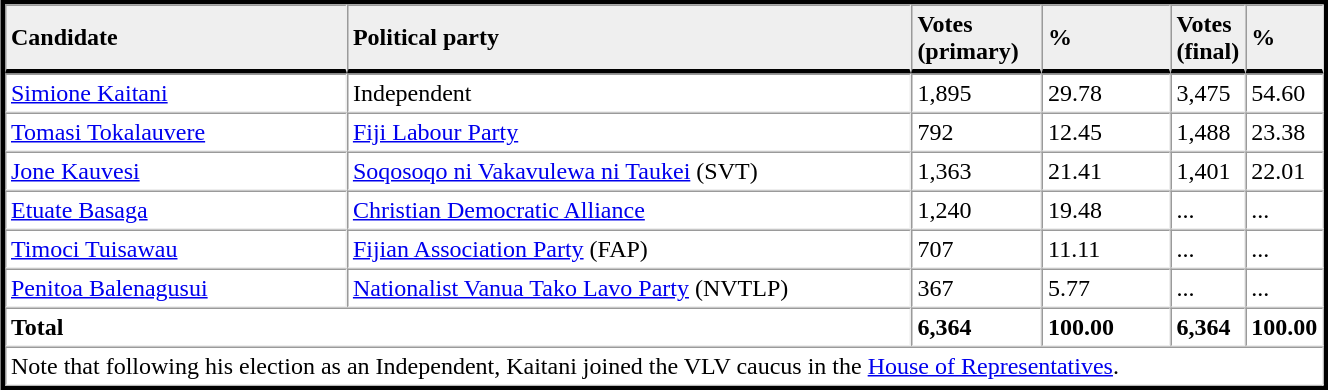<table table width="70%" border="1" align="center" cellpadding=3 cellspacing=0 style="margin:5px; border:3px solid;">
<tr>
<td td width="27%" style="border-bottom:3px solid; background:#efefef;"><strong>Candidate</strong></td>
<td td width="45%" style="border-bottom:3px solid; background:#efefef;"><strong>Political party</strong></td>
<td td width="10%" style="border-bottom:3px solid; background:#efefef;"><strong>Votes<br>(primary)</strong></td>
<td td width="10%" style="border-bottom:3px solid; background:#efefef;"><strong>%</strong></td>
<td td width="4%" style="border-bottom:3px solid; background:#efefef;"><strong>Votes<br>(final)</strong></td>
<td td width="4%" style="border-bottom:3px solid; background:#efefef;"><strong>%</strong></td>
</tr>
<tr>
<td><a href='#'>Simione Kaitani</a></td>
<td>Independent</td>
<td>1,895</td>
<td>29.78</td>
<td>3,475</td>
<td>54.60</td>
</tr>
<tr>
<td><a href='#'>Tomasi Tokalauvere</a></td>
<td><a href='#'>Fiji Labour Party</a></td>
<td>792</td>
<td>12.45</td>
<td>1,488</td>
<td>23.38</td>
</tr>
<tr>
<td><a href='#'>Jone Kauvesi</a></td>
<td><a href='#'>Soqosoqo ni Vakavulewa ni Taukei</a> (SVT)</td>
<td>1,363</td>
<td>21.41</td>
<td>1,401</td>
<td>22.01</td>
</tr>
<tr>
<td><a href='#'>Etuate Basaga</a></td>
<td><a href='#'>Christian Democratic Alliance</a></td>
<td>1,240</td>
<td>19.48</td>
<td>...</td>
<td>...</td>
</tr>
<tr>
<td><a href='#'>Timoci Tuisawau</a></td>
<td><a href='#'>Fijian Association Party</a> (FAP)</td>
<td>707</td>
<td>11.11</td>
<td>...</td>
<td>...</td>
</tr>
<tr>
<td><a href='#'>Penitoa Balenagusui</a></td>
<td><a href='#'>Nationalist Vanua Tako Lavo Party</a> (NVTLP)</td>
<td>367</td>
<td>5.77</td>
<td>...</td>
<td>...</td>
</tr>
<tr>
<td colspan=2><strong>Total</strong></td>
<td><strong>6,364</strong></td>
<td><strong>100.00</strong></td>
<td><strong>6,364</strong></td>
<td><strong>100.00</strong></td>
</tr>
<tr>
<td colspan=6>Note that following his election as an Independent, Kaitani joined the VLV caucus in the <a href='#'>House of Representatives</a>.</td>
</tr>
<tr>
</tr>
</table>
